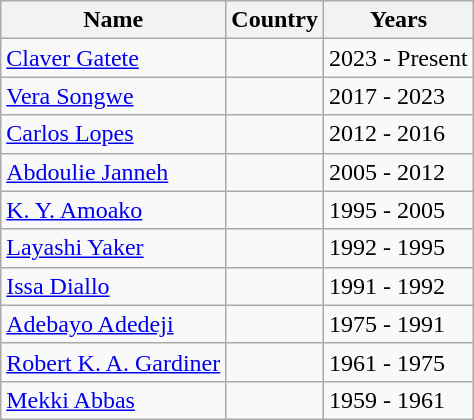<table class="wikitable">
<tr>
<th>Name</th>
<th>Country</th>
<th>Years</th>
</tr>
<tr>
<td><a href='#'>Claver Gatete</a></td>
<td></td>
<td>2023 - Present</td>
</tr>
<tr>
<td><a href='#'>Vera Songwe</a></td>
<td></td>
<td>2017 - 2023</td>
</tr>
<tr>
<td><a href='#'>Carlos Lopes</a></td>
<td></td>
<td>2012 - 2016</td>
</tr>
<tr>
<td><a href='#'>Abdoulie Janneh</a></td>
<td></td>
<td>2005 - 2012</td>
</tr>
<tr>
<td><a href='#'>K. Y. Amoako</a></td>
<td></td>
<td>1995 - 2005</td>
</tr>
<tr>
<td><a href='#'>Layashi Yaker</a></td>
<td></td>
<td>1992 - 1995</td>
</tr>
<tr>
<td><a href='#'>Issa Diallo</a></td>
<td></td>
<td>1991 - 1992</td>
</tr>
<tr>
<td><a href='#'>Adebayo Adedeji</a></td>
<td></td>
<td>1975 - 1991</td>
</tr>
<tr>
<td><a href='#'>Robert K. A. Gardiner</a></td>
<td></td>
<td>1961 - 1975</td>
</tr>
<tr>
<td><a href='#'>Mekki Abbas</a></td>
<td></td>
<td>1959 - 1961</td>
</tr>
</table>
